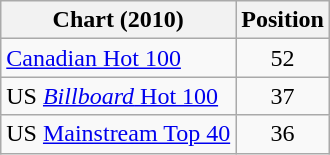<table class="wikitable sortable">
<tr>
<th scope="col">Chart (2010)</th>
<th scope="col">Position</th>
</tr>
<tr>
<td><a href='#'>Canadian Hot 100</a></td>
<td align="center">52</td>
</tr>
<tr>
<td>US <a href='#'><em>Billboard</em> Hot 100</a></td>
<td align="center">37</td>
</tr>
<tr>
<td>US <a href='#'>Mainstream Top 40</a></td>
<td align="center">36</td>
</tr>
</table>
